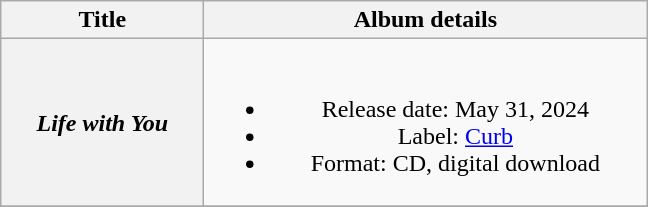<table class="wikitable plainrowheaders" style="text-align:center;">
<tr>
<th rowspan="1" style="width:8em;">Title</th>
<th rowspan="1" style="width:18em;">Album details</th>
</tr>
<tr>
<th scope="row"><em>Life with You</em></th>
<td><br><ul><li>Release date: May 31, 2024</li><li>Label: <a href='#'>Curb</a></li><li>Format: CD, digital download</li></ul></td>
</tr>
<tr>
</tr>
</table>
